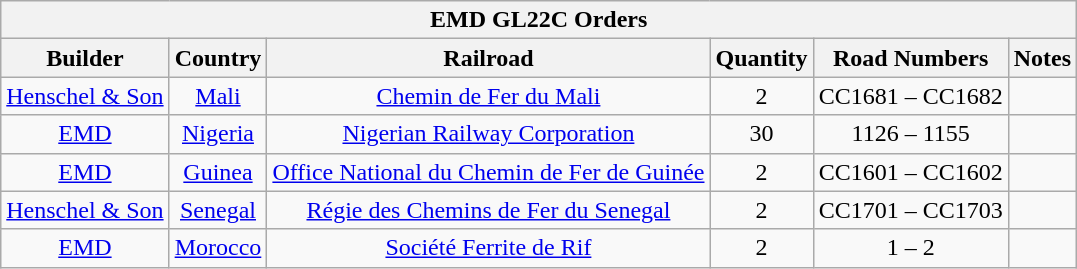<table class="wikitable">
<tr>
<th colspan="6">EMD GL22C Orders</th>
</tr>
<tr>
<th>Builder</th>
<th>Country</th>
<th>Railroad</th>
<th>Quantity</th>
<th>Road Numbers</th>
<th>Notes</th>
</tr>
<tr align="center">
<td><a href='#'>Henschel & Son</a></td>
<td><a href='#'>Mali</a></td>
<td><a href='#'>Chemin de Fer du Mali</a></td>
<td>2</td>
<td>CC1681 – CC1682</td>
<td></td>
</tr>
<tr align="center">
<td><a href='#'>EMD</a></td>
<td><a href='#'>Nigeria</a></td>
<td><a href='#'>Nigerian Railway Corporation</a></td>
<td>30</td>
<td>1126 – 1155</td>
<td></td>
</tr>
<tr align="center">
<td><a href='#'>EMD</a></td>
<td><a href='#'>Guinea</a></td>
<td><a href='#'>Office National du Chemin de Fer de Guinée</a></td>
<td>2</td>
<td>CC1601 – CC1602</td>
<td></td>
</tr>
<tr align="center">
<td><a href='#'>Henschel & Son</a></td>
<td><a href='#'>Senegal</a></td>
<td><a href='#'>Régie des Chemins de Fer du Senegal</a></td>
<td>2</td>
<td>CC1701 – CC1703</td>
<td></td>
</tr>
<tr align="center">
<td><a href='#'>EMD</a></td>
<td><a href='#'>Morocco</a></td>
<td><a href='#'>Société Ferrite de Rif</a></td>
<td>2</td>
<td>1 – 2</td>
<td></td>
</tr>
</table>
